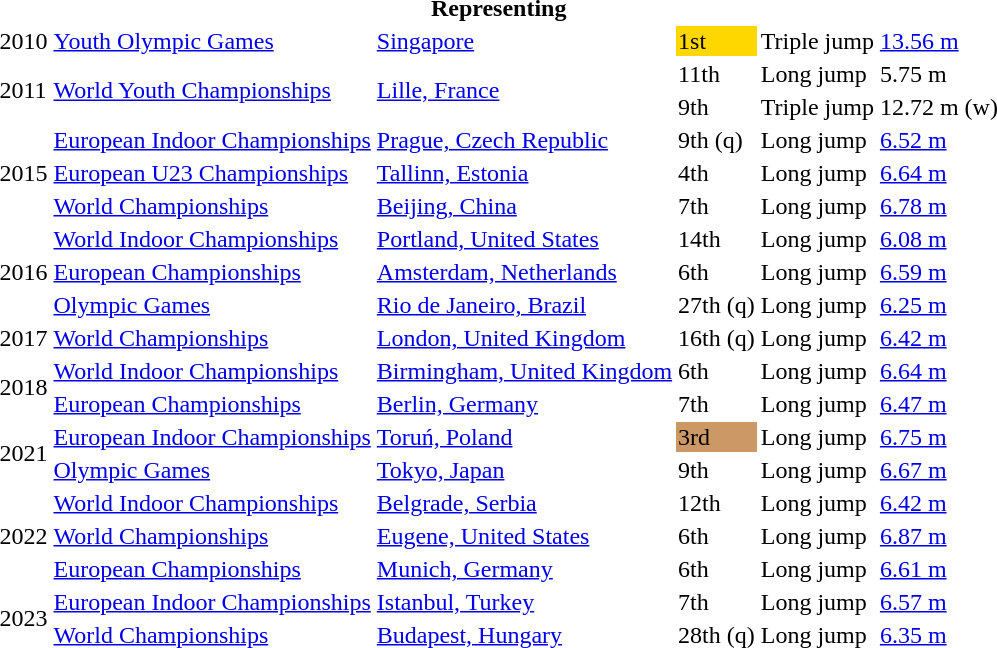<table>
<tr>
<th colspan="6">Representing </th>
</tr>
<tr>
<td>2010</td>
<td><a href='#'>Youth Olympic Games</a></td>
<td><a href='#'>Singapore</a></td>
<td bgcolor=gold>1st</td>
<td>Triple jump</td>
<td><a href='#'>13.56 m</a></td>
</tr>
<tr>
<td rowspan=2>2011</td>
<td rowspan=2><a href='#'>World Youth Championships</a></td>
<td rowspan=2><a href='#'>Lille, France</a></td>
<td>11th</td>
<td>Long jump</td>
<td>5.75 m</td>
</tr>
<tr>
<td>9th</td>
<td>Triple jump</td>
<td>12.72 m (w)</td>
</tr>
<tr>
<td rowspan=3>2015</td>
<td><a href='#'>European Indoor Championships</a></td>
<td><a href='#'>Prague, Czech Republic</a></td>
<td>9th (q)</td>
<td>Long jump</td>
<td><a href='#'>6.52 m</a></td>
</tr>
<tr>
<td><a href='#'>European U23 Championships</a></td>
<td><a href='#'>Tallinn, Estonia</a></td>
<td>4th</td>
<td>Long jump</td>
<td><a href='#'>6.64 m</a></td>
</tr>
<tr>
<td><a href='#'>World Championships</a></td>
<td><a href='#'>Beijing, China</a></td>
<td>7th</td>
<td>Long jump</td>
<td><a href='#'>6.78 m</a></td>
</tr>
<tr>
<td rowspan=3>2016</td>
<td><a href='#'>World Indoor Championships</a></td>
<td><a href='#'>Portland, United States</a></td>
<td>14th</td>
<td>Long jump</td>
<td><a href='#'>6.08 m</a></td>
</tr>
<tr>
<td><a href='#'>European Championships</a></td>
<td><a href='#'>Amsterdam, Netherlands</a></td>
<td>6th</td>
<td>Long jump</td>
<td><a href='#'>6.59 m</a></td>
</tr>
<tr>
<td><a href='#'>Olympic Games</a></td>
<td><a href='#'>Rio de Janeiro, Brazil</a></td>
<td>27th (q)</td>
<td>Long jump</td>
<td><a href='#'>6.25 m</a></td>
</tr>
<tr>
<td>2017</td>
<td><a href='#'>World Championships</a></td>
<td><a href='#'>London, United Kingdom</a></td>
<td>16th (q)</td>
<td>Long jump</td>
<td><a href='#'>6.42 m</a></td>
</tr>
<tr>
<td rowspan=2>2018</td>
<td><a href='#'>World Indoor Championships</a></td>
<td><a href='#'>Birmingham, United Kingdom</a></td>
<td>6th</td>
<td>Long jump</td>
<td><a href='#'>6.64 m</a></td>
</tr>
<tr>
<td><a href='#'>European Championships</a></td>
<td><a href='#'>Berlin, Germany</a></td>
<td>7th</td>
<td>Long jump</td>
<td><a href='#'>6.47 m</a></td>
</tr>
<tr>
<td rowspan=2>2021</td>
<td><a href='#'>European Indoor Championships</a></td>
<td><a href='#'>Toruń, Poland</a></td>
<td bgcolor=cc9966>3rd</td>
<td>Long jump</td>
<td><a href='#'>6.75 m</a></td>
</tr>
<tr>
<td><a href='#'>Olympic Games</a></td>
<td><a href='#'>Tokyo, Japan</a></td>
<td>9th</td>
<td>Long jump</td>
<td><a href='#'>6.67 m</a></td>
</tr>
<tr>
<td rowspan=3>2022</td>
<td><a href='#'>World Indoor Championships</a></td>
<td><a href='#'>Belgrade, Serbia</a></td>
<td>12th</td>
<td>Long jump</td>
<td><a href='#'>6.42 m</a></td>
</tr>
<tr>
<td><a href='#'>World Championships</a></td>
<td><a href='#'>Eugene, United States</a></td>
<td>6th</td>
<td>Long jump</td>
<td><a href='#'>6.87 m</a></td>
</tr>
<tr>
<td><a href='#'>European Championships</a></td>
<td><a href='#'>Munich, Germany</a></td>
<td>6th</td>
<td>Long jump</td>
<td><a href='#'>6.61 m</a></td>
</tr>
<tr>
<td rowspan=2>2023</td>
<td><a href='#'>European Indoor Championships</a></td>
<td><a href='#'>Istanbul, Turkey</a></td>
<td>7th</td>
<td>Long jump</td>
<td><a href='#'>6.57 m</a></td>
</tr>
<tr>
<td><a href='#'>World Championships</a></td>
<td><a href='#'>Budapest, Hungary</a></td>
<td>28th (q)</td>
<td>Long jump</td>
<td><a href='#'>6.35 m</a></td>
</tr>
</table>
